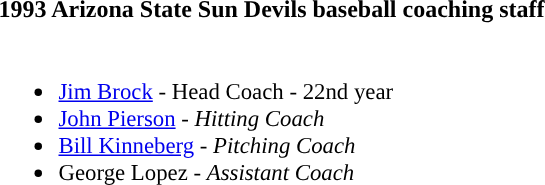<table class="toccolours">
<tr>
<th colspan=9>1993 Arizona State Sun Devils baseball coaching staff</th>
</tr>
<tr>
<td style="text-align: left; font-size: 95%;" valign="top"><br><ul><li><a href='#'>Jim Brock</a> - Head Coach - 22nd year</li><li><a href='#'>John Pierson</a> - <em>Hitting Coach</em></li><li><a href='#'>Bill Kinneberg</a> - <em>Pitching Coach</em></li><li>George Lopez - <em>Assistant Coach</em></li></ul></td>
</tr>
</table>
